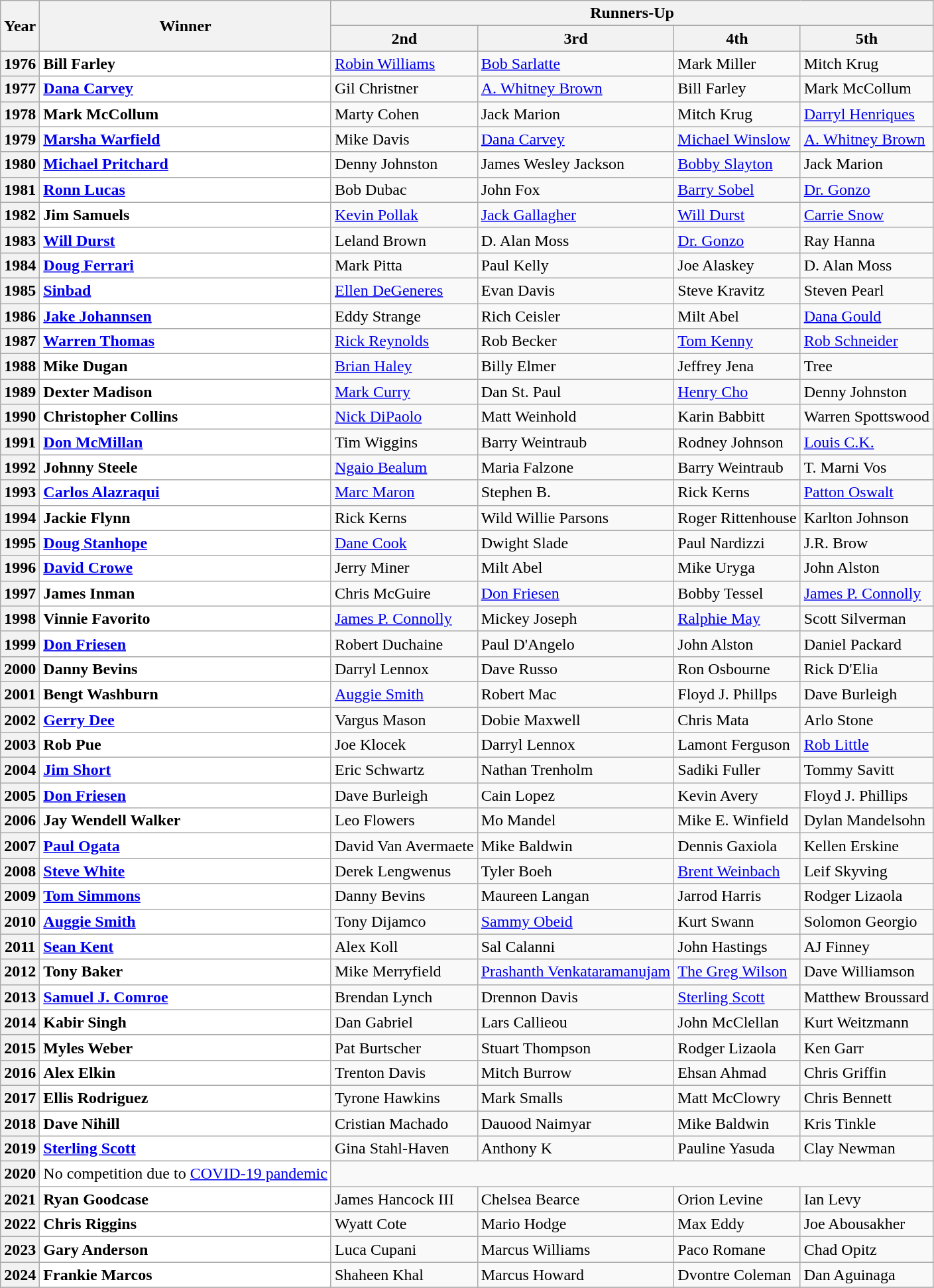<table class="wikitable">
<tr>
<th rowspan="2">Year</th>
<th rowspan="2">Winner</th>
<th colspan=4>Runners-Up</th>
</tr>
<tr>
<th>2nd</th>
<th>3rd</th>
<th>4th</th>
<th>5th</th>
</tr>
<tr>
<th>1976</th>
<td style="background:white;"><strong>Bill Farley</strong></td>
<td><a href='#'>Robin Williams</a></td>
<td><a href='#'>Bob Sarlatte</a></td>
<td>Mark Miller</td>
<td>Mitch Krug</td>
</tr>
<tr>
<th>1977</th>
<td style="background:white;"><strong><a href='#'>Dana Carvey</a></strong></td>
<td>Gil Christner</td>
<td><a href='#'>A. Whitney Brown</a></td>
<td>Bill Farley</td>
<td>Mark McCollum</td>
</tr>
<tr>
<th>1978</th>
<td style="background:white;"><strong>Mark McCollum</strong></td>
<td>Marty Cohen</td>
<td>Jack Marion</td>
<td>Mitch Krug</td>
<td><a href='#'>Darryl Henriques</a></td>
</tr>
<tr>
<th>1979</th>
<td style="background:white;"><strong><a href='#'>Marsha Warfield</a></strong></td>
<td>Mike Davis</td>
<td><a href='#'>Dana Carvey</a></td>
<td><a href='#'>Michael Winslow</a></td>
<td><a href='#'>A. Whitney Brown</a></td>
</tr>
<tr>
<th>1980</th>
<td style="background:white;"><strong><a href='#'>Michael Pritchard</a></strong></td>
<td>Denny Johnston</td>
<td>James Wesley Jackson</td>
<td><a href='#'>Bobby Slayton</a></td>
<td>Jack Marion</td>
</tr>
<tr>
<th>1981</th>
<td style="background:white;"><strong><a href='#'>Ronn Lucas</a></strong></td>
<td>Bob Dubac</td>
<td>John Fox</td>
<td><a href='#'>Barry Sobel</a></td>
<td><a href='#'>Dr. Gonzo</a></td>
</tr>
<tr>
<th>1982</th>
<td style="background:white;"><strong>Jim Samuels</strong></td>
<td><a href='#'>Kevin Pollak</a></td>
<td><a href='#'>Jack Gallagher</a></td>
<td><a href='#'>Will Durst</a></td>
<td><a href='#'>Carrie Snow</a></td>
</tr>
<tr>
<th>1983</th>
<td style="background:white;"><strong><a href='#'>Will Durst</a></strong></td>
<td>Leland Brown</td>
<td>D. Alan Moss</td>
<td><a href='#'>Dr. Gonzo</a></td>
<td>Ray Hanna</td>
</tr>
<tr>
<th>1984</th>
<td style="background:white;"><strong><a href='#'>Doug Ferrari</a></strong></td>
<td>Mark Pitta</td>
<td>Paul Kelly</td>
<td>Joe Alaskey</td>
<td>D. Alan Moss</td>
</tr>
<tr>
<th>1985</th>
<td style="background:white;"><strong><a href='#'>Sinbad</a></strong></td>
<td><a href='#'>Ellen DeGeneres</a></td>
<td>Evan Davis</td>
<td>Steve Kravitz</td>
<td>Steven Pearl</td>
</tr>
<tr>
<th>1986</th>
<td style="background:white;"><strong><a href='#'>Jake Johannsen</a></strong></td>
<td>Eddy Strange</td>
<td>Rich Ceisler</td>
<td>Milt Abel</td>
<td><a href='#'>Dana Gould</a></td>
</tr>
<tr>
<th>1987</th>
<td style="background:white;"><strong><a href='#'>Warren Thomas</a></strong></td>
<td><a href='#'>Rick Reynolds</a></td>
<td>Rob Becker</td>
<td><a href='#'>Tom Kenny</a></td>
<td><a href='#'>Rob Schneider</a></td>
</tr>
<tr>
<th>1988</th>
<td style="background:white;"><strong>Mike Dugan</strong></td>
<td><a href='#'>Brian Haley</a></td>
<td>Billy Elmer</td>
<td>Jeffrey Jena</td>
<td>Tree</td>
</tr>
<tr>
<th>1989</th>
<td style="background:white;"><strong>Dexter Madison</strong></td>
<td><a href='#'>Mark Curry</a></td>
<td>Dan St. Paul</td>
<td><a href='#'>Henry Cho</a></td>
<td>Denny Johnston</td>
</tr>
<tr>
<th>1990</th>
<td style="background:white;"><strong>Christopher Collins</strong></td>
<td><a href='#'>Nick DiPaolo</a></td>
<td>Matt Weinhold</td>
<td>Karin Babbitt</td>
<td>Warren Spottswood</td>
</tr>
<tr>
<th>1991</th>
<td style="background:white;"><strong><a href='#'>Don McMillan</a></strong></td>
<td>Tim Wiggins</td>
<td>Barry Weintraub</td>
<td>Rodney Johnson</td>
<td><a href='#'>Louis C.K.</a></td>
</tr>
<tr>
<th>1992</th>
<td style="background:white;"><strong>Johnny Steele</strong></td>
<td><a href='#'>Ngaio Bealum</a></td>
<td>Maria Falzone</td>
<td>Barry Weintraub</td>
<td>T. Marni Vos</td>
</tr>
<tr>
<th>1993</th>
<td style="background:white;"><strong><a href='#'>Carlos Alazraqui</a></strong></td>
<td><a href='#'>Marc Maron</a></td>
<td>Stephen B.</td>
<td>Rick Kerns</td>
<td><a href='#'>Patton Oswalt</a></td>
</tr>
<tr>
<th>1994</th>
<td style="background:white;"><strong>Jackie Flynn</strong></td>
<td>Rick Kerns</td>
<td>Wild Willie Parsons</td>
<td>Roger Rittenhouse</td>
<td>Karlton Johnson</td>
</tr>
<tr>
<th>1995</th>
<td style="background:white;"><strong><a href='#'>Doug Stanhope</a></strong></td>
<td><a href='#'>Dane Cook</a></td>
<td>Dwight Slade</td>
<td>Paul Nardizzi</td>
<td>J.R. Brow</td>
</tr>
<tr>
<th>1996</th>
<td style="background:white;"><strong><a href='#'>David Crowe</a></strong></td>
<td>Jerry Miner</td>
<td>Milt Abel</td>
<td>Mike Uryga</td>
<td>John Alston</td>
</tr>
<tr>
<th>1997</th>
<td style="background:white;"><strong>James Inman</strong></td>
<td>Chris McGuire</td>
<td><a href='#'>Don Friesen</a></td>
<td>Bobby Tessel</td>
<td><a href='#'>James P. Connolly</a></td>
</tr>
<tr>
<th>1998</th>
<td style="background:white;"><strong>Vinnie Favorito</strong></td>
<td><a href='#'>James P. Connolly</a></td>
<td>Mickey Joseph</td>
<td><a href='#'>Ralphie May</a></td>
<td>Scott Silverman</td>
</tr>
<tr>
<th>1999</th>
<td style="background:white;"><strong><a href='#'>Don Friesen</a></strong></td>
<td>Robert Duchaine</td>
<td>Paul D'Angelo</td>
<td>John Alston</td>
<td>Daniel Packard</td>
</tr>
<tr>
<th>2000</th>
<td style="background:white;"><strong>Danny Bevins</strong></td>
<td>Darryl Lennox</td>
<td>Dave Russo</td>
<td>Ron Osbourne</td>
<td>Rick D'Elia</td>
</tr>
<tr>
<th>2001</th>
<td style="background:white;"><strong>Bengt Washburn</strong></td>
<td><a href='#'>Auggie Smith</a></td>
<td>Robert Mac</td>
<td>Floyd J. Phillps</td>
<td>Dave Burleigh</td>
</tr>
<tr>
<th>2002</th>
<td style="background:white;"><strong><a href='#'>Gerry Dee</a></strong></td>
<td>Vargus Mason</td>
<td>Dobie Maxwell</td>
<td>Chris Mata</td>
<td>Arlo Stone</td>
</tr>
<tr>
<th>2003</th>
<td style="background:white;"><strong>Rob Pue</strong></td>
<td>Joe Klocek</td>
<td>Darryl Lennox</td>
<td>Lamont Ferguson</td>
<td><a href='#'>Rob Little</a></td>
</tr>
<tr>
<th>2004</th>
<td style="background:white;"><strong><a href='#'>Jim Short</a></strong></td>
<td>Eric Schwartz</td>
<td>Nathan Trenholm</td>
<td>Sadiki Fuller</td>
<td>Tommy Savitt</td>
</tr>
<tr>
<th>2005</th>
<td style="background:white;"><strong><a href='#'>Don Friesen</a></strong></td>
<td>Dave Burleigh</td>
<td>Cain Lopez</td>
<td>Kevin Avery</td>
<td>Floyd J. Phillips</td>
</tr>
<tr>
<th>2006</th>
<td style="background:white;"><strong>Jay Wendell Walker</strong></td>
<td>Leo Flowers</td>
<td>Mo Mandel</td>
<td>Mike E. Winfield</td>
<td>Dylan Mandelsohn</td>
</tr>
<tr>
<th>2007</th>
<td style="background:white;"><strong><a href='#'>Paul Ogata</a></strong></td>
<td>David Van Avermaete</td>
<td>Mike Baldwin</td>
<td>Dennis Gaxiola</td>
<td>Kellen Erskine</td>
</tr>
<tr>
<th>2008</th>
<td style="background:white;"><strong><a href='#'>Steve White</a></strong></td>
<td>Derek Lengwenus</td>
<td>Tyler Boeh</td>
<td><a href='#'>Brent Weinbach</a></td>
<td>Leif Skyving</td>
</tr>
<tr>
<th>2009</th>
<td style="background:white;"><strong><a href='#'>Tom Simmons</a></strong></td>
<td>Danny Bevins</td>
<td>Maureen Langan</td>
<td>Jarrod Harris</td>
<td>Rodger Lizaola</td>
</tr>
<tr>
<th>2010</th>
<td style="background:white;"><strong><a href='#'>Auggie Smith</a></strong></td>
<td>Tony Dijamco</td>
<td><a href='#'>Sammy Obeid</a></td>
<td>Kurt Swann</td>
<td>Solomon Georgio</td>
</tr>
<tr>
<th>2011</th>
<td style="background:white;"><strong><a href='#'>Sean Kent</a></strong></td>
<td>Alex Koll</td>
<td>Sal Calanni</td>
<td>John Hastings</td>
<td>AJ Finney</td>
</tr>
<tr>
<th>2012</th>
<td style="background:white;"><strong>Tony Baker</strong></td>
<td>Mike Merryfield</td>
<td><a href='#'>Prashanth Venkataramanujam</a></td>
<td><a href='#'>The Greg Wilson</a></td>
<td>Dave Williamson</td>
</tr>
<tr>
<th>2013</th>
<td style="background:white;"><strong><a href='#'>Samuel J. Comroe</a></strong></td>
<td>Brendan Lynch</td>
<td>Drennon Davis</td>
<td><a href='#'>Sterling Scott</a></td>
<td>Matthew Broussard</td>
</tr>
<tr>
<th>2014</th>
<td style="background:white;"><strong>Kabir Singh</strong></td>
<td>Dan Gabriel</td>
<td>Lars Callieou</td>
<td>John McClellan</td>
<td>Kurt Weitzmann</td>
</tr>
<tr>
<th>2015</th>
<td style="background:white;"><strong>Myles Weber</strong></td>
<td>Pat Burtscher</td>
<td>Stuart Thompson</td>
<td>Rodger Lizaola</td>
<td>Ken Garr</td>
</tr>
<tr>
<th>2016</th>
<td style="background:white;"><strong>Alex Elkin</strong></td>
<td>Trenton Davis</td>
<td>Mitch Burrow</td>
<td>Ehsan Ahmad</td>
<td>Chris Griffin</td>
</tr>
<tr>
<th>2017</th>
<td style="background:white;"><strong>Ellis Rodriguez</strong></td>
<td>Tyrone Hawkins</td>
<td>Mark Smalls</td>
<td>Matt McClowry</td>
<td>Chris Bennett</td>
</tr>
<tr>
<th>2018</th>
<td style="background:white;"><strong>Dave Nihill</strong></td>
<td>Cristian Machado</td>
<td>Dauood Naimyar</td>
<td>Mike Baldwin</td>
<td>Kris Tinkle</td>
</tr>
<tr>
<th>2019</th>
<td style="background:white;"><strong><a href='#'>Sterling Scott</a></strong></td>
<td>Gina Stahl-Haven</td>
<td>Anthony K</td>
<td>Pauline Yasuda</td>
<td>Clay Newman</td>
</tr>
<tr>
<th>2020</th>
<td style="background:white;">No competition due to <a href='#'>COVID-19 pandemic</a></td>
</tr>
<tr>
<th>2021</th>
<td style="background:white;"><strong>Ryan Goodcase</strong></td>
<td>James Hancock III</td>
<td>Chelsea Bearce</td>
<td>Orion Levine</td>
<td>Ian Levy</td>
</tr>
<tr>
<th>2022</th>
<td style="background:white;"><strong>Chris Riggins</strong></td>
<td>Wyatt Cote</td>
<td>Mario Hodge</td>
<td>Max Eddy</td>
<td>Joe Abousakher</td>
</tr>
<tr>
<th>2023</th>
<td style="background:white;"><strong>Gary Anderson</strong></td>
<td>Luca Cupani</td>
<td>Marcus Williams</td>
<td>Paco Romane</td>
<td>Chad Opitz</td>
</tr>
<tr>
<th>2024</th>
<td style="background:white;"><strong>Frankie Marcos</strong></td>
<td>Shaheen Khal</td>
<td>Marcus Howard</td>
<td>Dvontre Coleman</td>
<td>Dan Aguinaga</td>
</tr>
<tr>
</tr>
</table>
